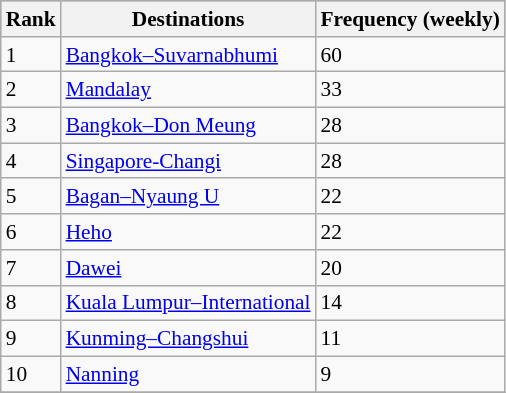<table class="wikitable sortable" style="font-size:89%; align=center;">
<tr style="background:darkgrey;">
<th>Rank</th>
<th>Destinations</th>
<th>Frequency (weekly)</th>
</tr>
<tr>
<td>1</td>
<td> <a href='#'>Bangkok–Suvarnabhumi</a></td>
<td>60</td>
</tr>
<tr>
<td>2</td>
<td> <a href='#'>Mandalay</a></td>
<td>33</td>
</tr>
<tr>
<td>3</td>
<td> <a href='#'>Bangkok–Don Meung</a></td>
<td>28</td>
</tr>
<tr>
<td>4</td>
<td> <a href='#'>Singapore-Changi</a></td>
<td>28</td>
</tr>
<tr>
<td>5</td>
<td> <a href='#'>Bagan–Nyaung U</a></td>
<td>22</td>
</tr>
<tr>
<td>6</td>
<td> <a href='#'>Heho</a></td>
<td>22</td>
</tr>
<tr>
<td>7</td>
<td> <a href='#'>Dawei</a></td>
<td>20</td>
</tr>
<tr>
<td>8</td>
<td> <a href='#'>Kuala Lumpur–International</a></td>
<td>14</td>
</tr>
<tr>
<td>9</td>
<td> <a href='#'>Kunming–Changshui</a></td>
<td>11</td>
</tr>
<tr>
<td>10</td>
<td> <a href='#'>Nanning</a></td>
<td>9</td>
</tr>
<tr>
</tr>
</table>
